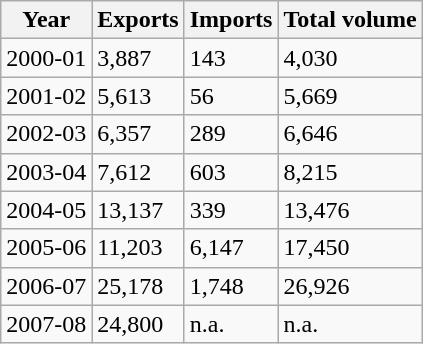<table class = "wikitable">
<tr>
<th>Year</th>
<th>Exports</th>
<th>Imports</th>
<th>Total volume</th>
</tr>
<tr>
<td>2000-01</td>
<td>3,887</td>
<td>143</td>
<td>4,030</td>
</tr>
<tr>
<td>2001-02</td>
<td>5,613</td>
<td>56</td>
<td>5,669</td>
</tr>
<tr>
<td>2002-03</td>
<td>6,357</td>
<td>289</td>
<td>6,646</td>
</tr>
<tr>
<td>2003-04</td>
<td>7,612</td>
<td>603</td>
<td>8,215</td>
</tr>
<tr>
<td>2004-05</td>
<td>13,137</td>
<td>339</td>
<td>13,476</td>
</tr>
<tr>
<td>2005-06</td>
<td>11,203</td>
<td>6,147</td>
<td>17,450</td>
</tr>
<tr>
<td>2006-07</td>
<td>25,178</td>
<td>1,748</td>
<td>26,926</td>
</tr>
<tr>
<td>2007-08</td>
<td>24,800</td>
<td>n.a.</td>
<td>n.a.</td>
</tr>
</table>
